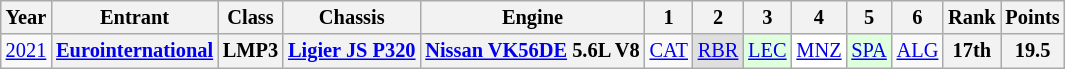<table class="wikitable" style="text-align:center; font-size:85%">
<tr>
<th>Year</th>
<th>Entrant</th>
<th>Class</th>
<th>Chassis</th>
<th>Engine</th>
<th>1</th>
<th>2</th>
<th>3</th>
<th>4</th>
<th>5</th>
<th>6</th>
<th>Rank</th>
<th>Points</th>
</tr>
<tr>
<td><a href='#'>2021</a></td>
<th><a href='#'>Eurointernational</a></th>
<th>LMP3</th>
<th nowrap><a href='#'>Ligier JS P320</a></th>
<th nowrap><a href='#'>Nissan VK56DE</a> 5.6L V8</th>
<td><a href='#'>CAT</a></td>
<td style="background:#DFDFDF;"><a href='#'>RBR</a><br></td>
<td style="background:#DFFFDF;"><a href='#'>LEC</a><br></td>
<td style="background:#FFFFFF;"><a href='#'>MNZ</a><br></td>
<td style="background:#DFFFDF;"><a href='#'>SPA</a><br></td>
<td><a href='#'>ALG</a></td>
<th>17th</th>
<th>19.5</th>
</tr>
</table>
